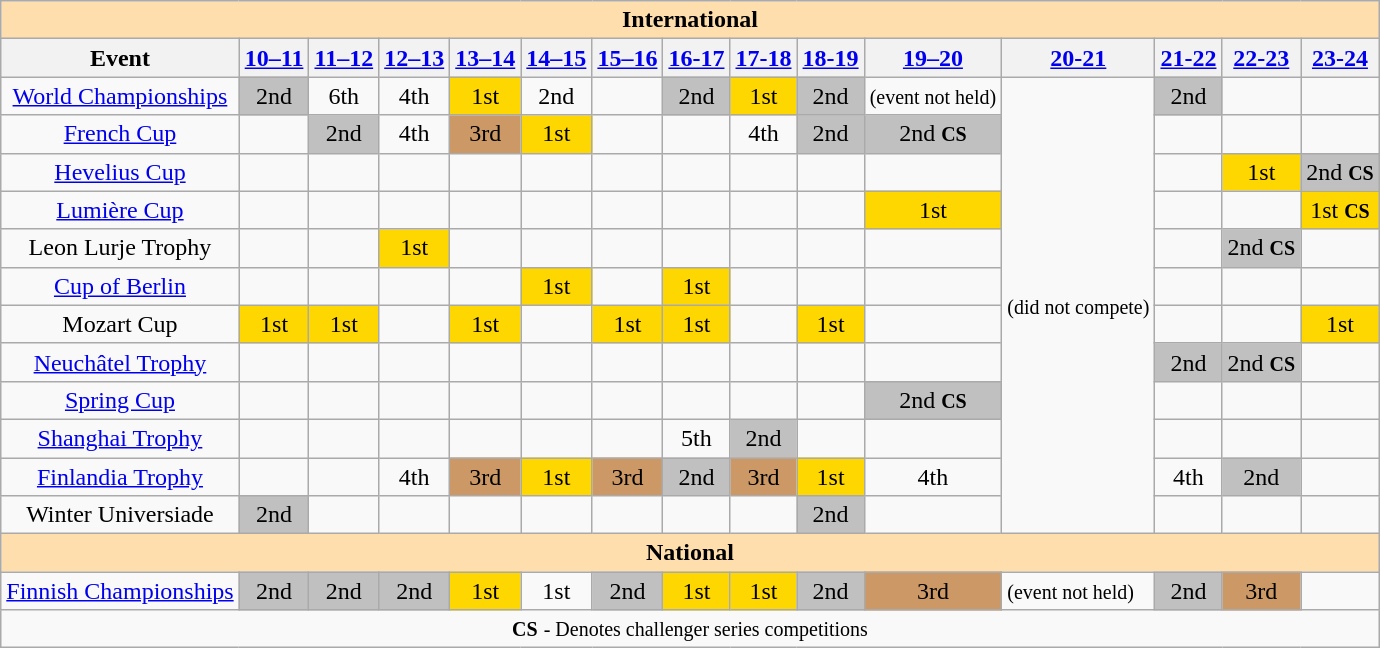<table class="wikitable">
<tr>
<th colspan="16" style="background-color: #ffdead;" align="center"><strong>International</strong></th>
</tr>
<tr>
<th>Event</th>
<th><a href='#'>10–11</a></th>
<th><a href='#'>11–12</a></th>
<th><a href='#'>12–13</a></th>
<th><a href='#'>13–14</a></th>
<th><a href='#'>14–15</a></th>
<th><a href='#'>15–16</a></th>
<th><a href='#'>16-17</a></th>
<th><a href='#'>17-18</a></th>
<th><a href='#'>18-19</a></th>
<th><a href='#'>19–20</a></th>
<th><a href='#'>20-21</a></th>
<th><a href='#'>21-22</a></th>
<th><a href='#'>22-23</a></th>
<th><a href='#'>23-24</a></th>
</tr>
<tr>
<td align="center"><a href='#'>World Championships</a></td>
<td align="center" bgcolor="silver">2nd</td>
<td align="center">6th</td>
<td align="center">4th</td>
<td align="center" bgcolor="gold" 2013-14>1st</td>
<td align="center" 2014-15>2nd</td>
<td></td>
<td align="center" bgcolor="silver">2nd</td>
<td align="center" bgcolor="gold">1st</td>
<td align="center" bgcolor="silver">2nd</td>
<td><small>(event not held)</small></td>
<td rowspan="12"><small>(did not compete)</small></td>
<td align="center" bgcolor="silver">2nd</td>
<td></td>
<td></td>
</tr>
<tr>
<td align="center"><a href='#'>French Cup</a></td>
<td align="center" 2010-11></td>
<td align="center" bgcolor="silver" 2011-12>2nd</td>
<td align="center" 2012-13>4th</td>
<td align="center" bgcolor="cc9966" 2013-14>3rd</td>
<td align="center" bgcolor="gold" 2014-15>1st</td>
<td></td>
<td></td>
<td align="center">4th</td>
<td align="center" bgcolor="silver">2nd</td>
<td align="center" bgcolor="silver">2nd <strong><small>CS</small></strong></td>
<td align="center"></td>
<td></td>
<td></td>
</tr>
<tr>
<td align="center"><a href='#'>Hevelius Cup</a></td>
<td></td>
<td></td>
<td></td>
<td></td>
<td></td>
<td></td>
<td></td>
<td></td>
<td></td>
<td></td>
<td></td>
<td align="center" bgcolor="gold">1st</td>
<td align="center" bgcolor="silver">2nd <small><strong>CS</strong></small></td>
</tr>
<tr>
<td align="center"><a href='#'>Lumière Cup</a></td>
<td></td>
<td></td>
<td></td>
<td></td>
<td></td>
<td></td>
<td></td>
<td></td>
<td></td>
<td align="center" bgcolor="gold">1st</td>
<td></td>
<td></td>
<td align="center" bgcolor="gold">1st <strong><small>CS</small></strong></td>
</tr>
<tr>
<td align="center">Leon Lurje Trophy</td>
<td align="center" 2010-11></td>
<td align="center" 2011-12></td>
<td align="center" bgcolor="gold" 2012-13>1st</td>
<td align="center" 2013-14></td>
<td align="center" 2014-15></td>
<td></td>
<td></td>
<td></td>
<td></td>
<td></td>
<td></td>
<td align="center" bgcolor="silver">2nd <strong><small>CS</small></strong></td>
<td></td>
</tr>
<tr>
<td align="center"><a href='#'>Cup of Berlin</a></td>
<td align="center" 2010-11></td>
<td align="center" 2011-12></td>
<td align="center" 2012-13></td>
<td align="center" 2013-14></td>
<td align="center" bgcolor="gold" 2014-15>1st</td>
<td></td>
<td align="center" bgcolor="gold">1st</td>
<td></td>
<td></td>
<td></td>
<td></td>
<td></td>
<td></td>
</tr>
<tr>
<td align="center">Mozart Cup</td>
<td align="center" bgcolor="gold" 2010-11>1st</td>
<td align="center" bgcolor="gold" 2011-12>1st</td>
<td align="center" 2012-13></td>
<td align="center" bgcolor="gold" 2013-14>1st</td>
<td align="center" 2014-15></td>
<td align="center" bgcolor="gold">1st</td>
<td align="center" bgcolor="gold">1st</td>
<td></td>
<td align="center" bgcolor="gold">1st</td>
<td></td>
<td></td>
<td></td>
<td align="center" bgcolor="gold">1st</td>
</tr>
<tr>
<td align="center"><a href='#'>Neuchâtel Trophy</a></td>
<td></td>
<td></td>
<td></td>
<td></td>
<td></td>
<td></td>
<td></td>
<td></td>
<td></td>
<td></td>
<td align="center" bgcolor="silver">2nd</td>
<td align="center" bgcolor="silver">2nd <strong><small>CS</small></strong></td>
<td></td>
</tr>
<tr>
<td align="center"><a href='#'>Spring Cup</a></td>
<td></td>
<td></td>
<td></td>
<td></td>
<td></td>
<td></td>
<td></td>
<td></td>
<td></td>
<td align="center" bgcolor="silver">2nd <strong><small>CS</small></strong></td>
<td></td>
<td></td>
<td></td>
</tr>
<tr>
<td align="center"><a href='#'>Shanghai Trophy</a></td>
<td></td>
<td></td>
<td></td>
<td></td>
<td></td>
<td></td>
<td align="center">5th</td>
<td align="center" bgcolor="silver">2nd</td>
<td></td>
<td></td>
<td></td>
<td></td>
<td></td>
</tr>
<tr>
<td align="center"><a href='#'>Finlandia Trophy</a></td>
<td align="center" 2010-11></td>
<td align="center" 2011-12></td>
<td align="center" 2012-13>4th</td>
<td align="center" bgcolor="cc9966" 2013-14>3rd</td>
<td align="center" bgcolor="gold" 2014-15>1st</td>
<td align="center" bgcolor="cc9966">3rd</td>
<td align="center" bgcolor="silver">2nd</td>
<td align="center" bgcolor="cc9966">3rd</td>
<td align="center" bgcolor="gold">1st</td>
<td align="center">4th</td>
<td align="center">4th</td>
<td align="center" bgcolor="silver">2nd</td>
<td></td>
</tr>
<tr>
<td align="center">Winter Universiade</td>
<td align="center" bgcolor="silver" 2010-11>2nd</td>
<td align="center" 2011-12></td>
<td align="center" 2012-13></td>
<td align="center" 2013-14></td>
<td align="center" 2014-15></td>
<td></td>
<td></td>
<td></td>
<td align="center" bgcolor="silver">2nd</td>
<td></td>
<td></td>
<td></td>
<td></td>
</tr>
<tr>
<th colspan="15" style="background-color: #ffdead; " align="center"><strong>National</strong></th>
</tr>
<tr>
<td align="center"><a href='#'>Finnish Championships</a></td>
<td align="center" bgcolor="silver" 2010-11>2nd</td>
<td align="center" bgcolor="silver" 2011-12>2nd</td>
<td align="center" bgcolor="silver" 2012-13>2nd</td>
<td align="center" bgcolor="gold" 2013-14>1st</td>
<td align="center" 2014-15>1st</td>
<td align="center" bgcolor="silver">2nd</td>
<td align="center" bgcolor="gold">1st</td>
<td align="center" bgcolor="gold">1st</td>
<td align="center" bgcolor="silver">2nd</td>
<td align="center" bgcolor="cc9966">3rd</td>
<td><small>(event not held)</small></td>
<td align="center" bgcolor="silver">2nd</td>
<td align="center" bgcolor="cc9966">3rd</td>
<td></td>
</tr>
<tr>
<td colspan="15" align="center"><strong><small>CS</small></strong> <small>- Denotes challenger series competitions</small></td>
</tr>
</table>
